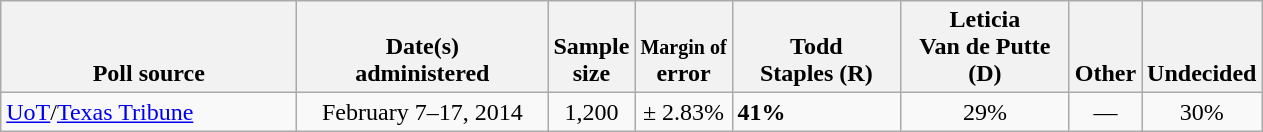<table class="wikitable">
<tr valign= bottom>
<th style="width:190px;">Poll source</th>
<th style="width:160px;">Date(s)<br>administered</th>
<th class=small>Sample<br>size</th>
<th><small>Margin of</small><br>error</th>
<th style="width:105px;">Todd<br>Staples (R)</th>
<th style="width:105px;">Leticia<br>Van de Putte (D)</th>
<th style="width:40px;">Other</th>
<th style="width:40px;">Undecided</th>
</tr>
<tr>
<td><a href='#'>UoT</a>/<a href='#'>Texas Tribune</a></td>
<td align=center>February 7–17, 2014</td>
<td align=center>1,200</td>
<td align=center>± 2.83%</td>
<td><strong>41%</strong></td>
<td align=center>29%</td>
<td align=center>—</td>
<td align=center>30%</td>
</tr>
</table>
